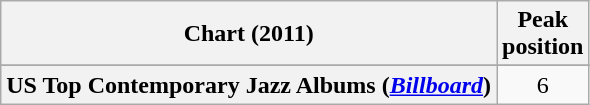<table class="wikitable sortable plainrowheaders" style="text-align:center">
<tr>
<th scope="col">Chart (2011)</th>
<th scope="col">Peak<br> position</th>
</tr>
<tr>
</tr>
<tr>
<th scope="row">US Top Contemporary Jazz Albums (<em><a href='#'>Billboard</a></em>)</th>
<td>6</td>
</tr>
</table>
